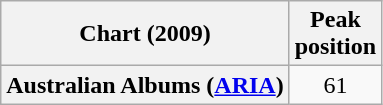<table class="wikitable plainrowheaders" style="text-align:center">
<tr>
<th scope="col">Chart (2009)</th>
<th scope="col">Peak<br>position</th>
</tr>
<tr>
<th scope="row">Australian Albums (<a href='#'>ARIA</a>)</th>
<td>61</td>
</tr>
</table>
